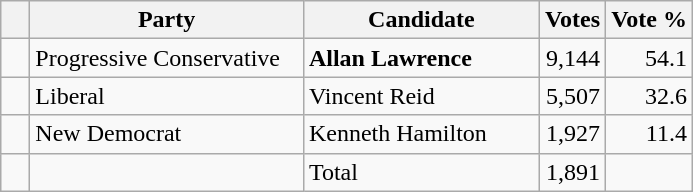<table class="wikitable">
<tr>
<th></th>
<th scope="col" width="175">Party</th>
<th scope="col" width="150">Candidate</th>
<th>Votes</th>
<th>Vote %</th>
</tr>
<tr>
<td>   </td>
<td>Progressive Conservative</td>
<td><strong>Allan Lawrence</strong></td>
<td align=right>9,144</td>
<td align=right>54.1</td>
</tr>
<tr |>
<td>   </td>
<td>Liberal</td>
<td>Vincent Reid</td>
<td align=right>5,507</td>
<td align=right>32.6</td>
</tr>
<tr |>
<td>   </td>
<td>New Democrat</td>
<td>Kenneth Hamilton</td>
<td align=right>1,927</td>
<td align=right>11.4<br></td>
</tr>
<tr |>
<td></td>
<td></td>
<td>Total</td>
<td align=right>1,891</td>
<td></td>
</tr>
</table>
